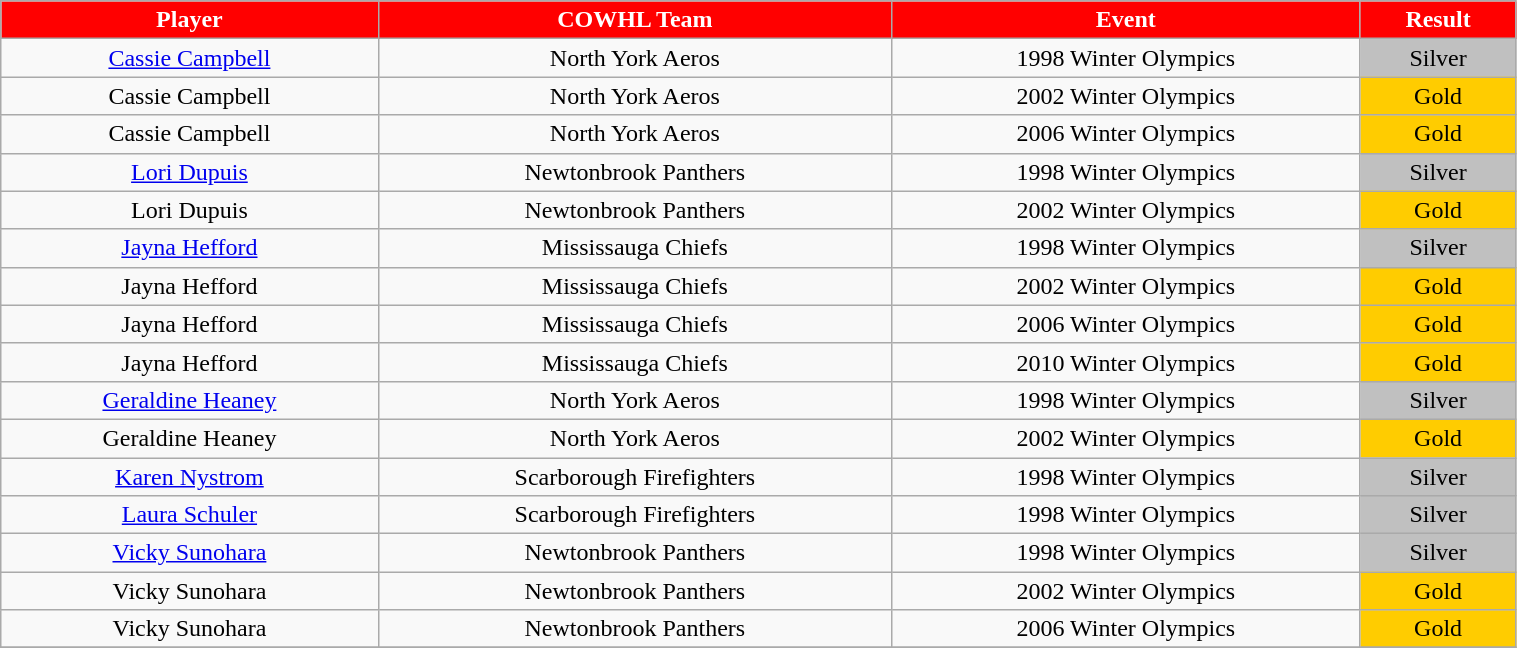<table class="wikitable" width="80%">
<tr align="center"  style="background:red;color:white;">
<td><strong>Player</strong></td>
<td><strong>COWHL Team</strong></td>
<td><strong>Event</strong></td>
<td><strong>Result</strong></td>
</tr>
<tr align="center" bgcolor="">
<td><a href='#'>Cassie Campbell</a></td>
<td>North York Aeros</td>
<td>1998 Winter Olympics</td>
<td bgcolor="silver">Silver</td>
</tr>
<tr align="center" bgcolor="">
<td>Cassie Campbell</td>
<td>North York Aeros</td>
<td>2002 Winter Olympics</td>
<td bgcolor="#FFCC00">Gold</td>
</tr>
<tr align="center" bgcolor="">
<td>Cassie Campbell</td>
<td>North York Aeros</td>
<td>2006 Winter Olympics</td>
<td bgcolor="#FFCC00">Gold</td>
</tr>
<tr align="center" bgcolor="">
<td><a href='#'>Lori Dupuis</a></td>
<td>Newtonbrook Panthers</td>
<td>1998 Winter Olympics</td>
<td bgcolor="silver">Silver</td>
</tr>
<tr align="center" bgcolor="">
<td>Lori Dupuis</td>
<td>Newtonbrook Panthers</td>
<td>2002 Winter Olympics</td>
<td bgcolor="#FFCC00">Gold</td>
</tr>
<tr align="center" bgcolor="">
<td><a href='#'>Jayna Hefford</a></td>
<td>Mississauga Chiefs</td>
<td>1998 Winter Olympics</td>
<td bgcolor="silver">Silver</td>
</tr>
<tr align="center" bgcolor="">
<td>Jayna Hefford</td>
<td>Mississauga Chiefs</td>
<td>2002 Winter Olympics</td>
<td bgcolor="#FFCC00">Gold</td>
</tr>
<tr align="center" bgcolor="">
<td>Jayna Hefford</td>
<td>Mississauga Chiefs</td>
<td>2006 Winter Olympics</td>
<td bgcolor="#FFCC00">Gold</td>
</tr>
<tr align="center" bgcolor="">
<td>Jayna Hefford</td>
<td>Mississauga Chiefs</td>
<td>2010 Winter Olympics</td>
<td bgcolor="#FFCC00">Gold</td>
</tr>
<tr align="center" bgcolor="">
<td><a href='#'>Geraldine Heaney</a></td>
<td>North York Aeros</td>
<td>1998 Winter Olympics</td>
<td bgcolor="silver">Silver</td>
</tr>
<tr align="center" bgcolor="">
<td>Geraldine Heaney</td>
<td>North York Aeros</td>
<td>2002 Winter Olympics</td>
<td bgcolor="#FFCC00">Gold</td>
</tr>
<tr align="center" bgcolor="">
<td><a href='#'>Karen Nystrom</a></td>
<td>Scarborough Firefighters</td>
<td>1998 Winter Olympics</td>
<td bgcolor="silver">Silver</td>
</tr>
<tr align="center" bgcolor="">
<td><a href='#'>Laura Schuler</a></td>
<td>Scarborough Firefighters</td>
<td>1998 Winter Olympics</td>
<td bgcolor="silver">Silver</td>
</tr>
<tr align="center" bgcolor="">
<td><a href='#'>Vicky Sunohara</a></td>
<td>Newtonbrook Panthers</td>
<td>1998 Winter Olympics</td>
<td bgcolor="silver">Silver</td>
</tr>
<tr align="center" bgcolor="">
<td>Vicky Sunohara</td>
<td>Newtonbrook Panthers</td>
<td>2002 Winter Olympics</td>
<td bgcolor="#FFCC00">Gold</td>
</tr>
<tr align="center" bgcolor="">
<td>Vicky Sunohara</td>
<td>Newtonbrook Panthers</td>
<td>2006 Winter Olympics</td>
<td bgcolor="#FFCC00">Gold</td>
</tr>
<tr align="center" bgcolor="">
</tr>
</table>
